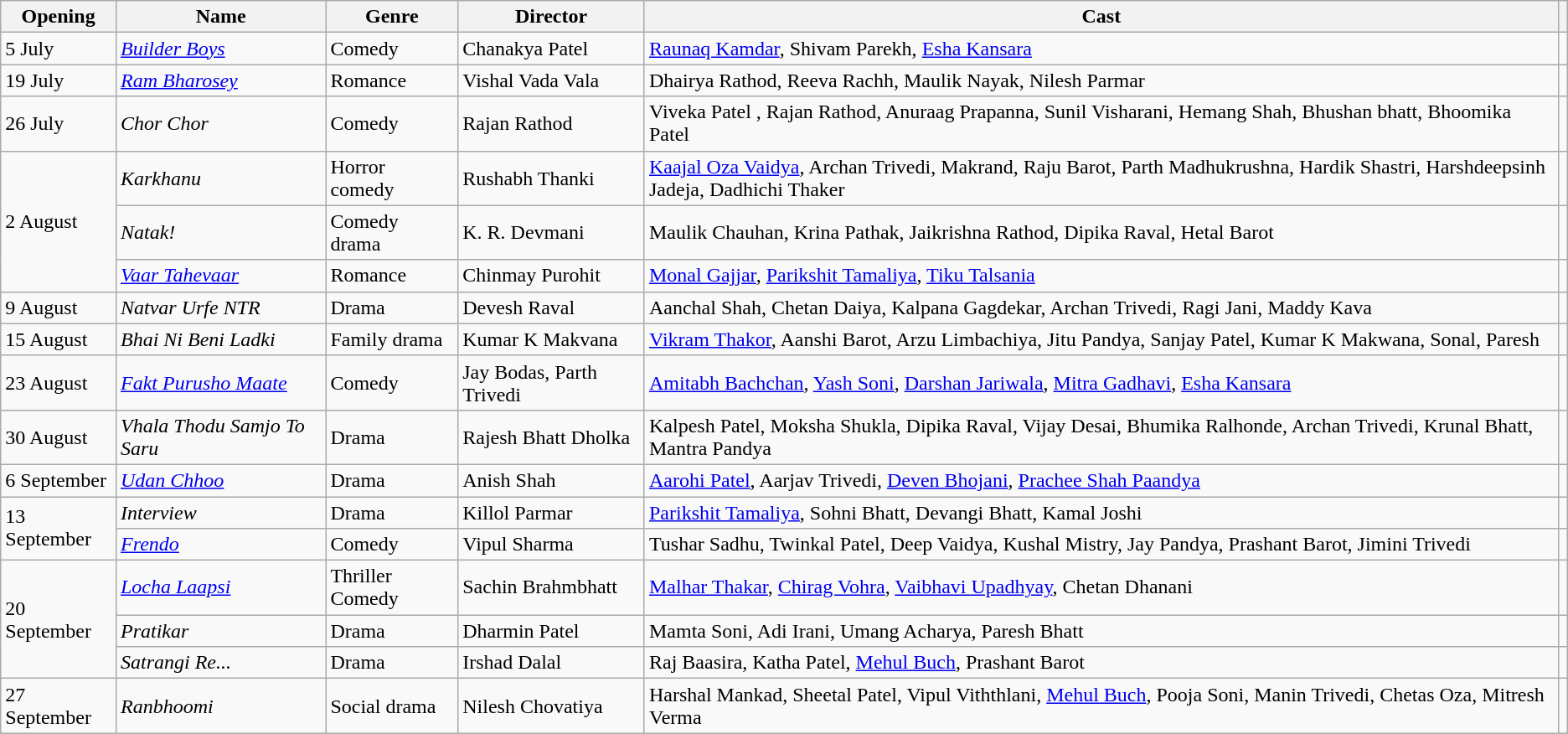<table class="wikitable sortable">
<tr>
<th>Opening</th>
<th>Name</th>
<th>Genre</th>
<th>Director</th>
<th>Cast</th>
<th></th>
</tr>
<tr>
<td>5 July</td>
<td><em><a href='#'>Builder Boys</a></em></td>
<td>Comedy</td>
<td>Chanakya Patel</td>
<td><a href='#'>Raunaq Kamdar</a>, Shivam Parekh, <a href='#'>Esha Kansara</a></td>
<td></td>
</tr>
<tr>
<td>19 July</td>
<td><em><a href='#'>Ram Bharosey</a></em></td>
<td>Romance</td>
<td>Vishal Vada Vala</td>
<td>Dhairya Rathod, Reeva Rachh, Maulik Nayak, Nilesh Parmar</td>
<td></td>
</tr>
<tr>
<td>26 July</td>
<td><em>Chor Chor</em></td>
<td>Comedy</td>
<td>Rajan Rathod</td>
<td>Viveka Patel , Rajan Rathod, Anuraag Prapanna, Sunil Visharani, Hemang Shah, Bhushan bhatt, Bhoomika Patel</td>
<td></td>
</tr>
<tr>
<td rowspan="3">2 August</td>
<td><em>Karkhanu</em></td>
<td>Horror comedy</td>
<td>Rushabh Thanki</td>
<td><a href='#'>Kaajal Oza Vaidya</a>, Archan Trivedi, Makrand, Raju Barot, Parth Madhukrushna, Hardik Shastri, Harshdeepsinh Jadeja, Dadhichi Thaker</td>
<td></td>
</tr>
<tr>
<td><em>Natak!</em></td>
<td>Comedy drama</td>
<td>K. R. Devmani</td>
<td>Maulik Chauhan, Krina Pathak, Jaikrishna Rathod, Dipika Raval, Hetal Barot</td>
<td></td>
</tr>
<tr>
<td><em><a href='#'>Vaar Tahevaar</a></em></td>
<td>Romance</td>
<td>Chinmay Purohit</td>
<td><a href='#'>Monal Gajjar</a>, <a href='#'>Parikshit Tamaliya</a>, <a href='#'>Tiku Talsania</a></td>
<td></td>
</tr>
<tr>
<td>9 August</td>
<td><em>Natvar Urfe NTR</em></td>
<td>Drama</td>
<td>Devesh Raval</td>
<td>Aanchal Shah, Chetan Daiya, Kalpana Gagdekar, Archan Trivedi, Ragi Jani, Maddy Kava</td>
<td></td>
</tr>
<tr>
<td>15 August</td>
<td><em>Bhai Ni Beni Ladki</em></td>
<td>Family drama</td>
<td>Kumar K Makvana</td>
<td><a href='#'>Vikram Thakor</a>, Aanshi Barot, Arzu Limbachiya, Jitu Pandya, Sanjay Patel, Kumar K Makwana, Sonal, Paresh</td>
<td></td>
</tr>
<tr>
<td>23 August</td>
<td><em><a href='#'>Fakt Purusho Maate</a></em></td>
<td>Comedy</td>
<td>Jay Bodas, Parth Trivedi</td>
<td><a href='#'>Amitabh Bachchan</a>, <a href='#'>Yash Soni</a>, <a href='#'>Darshan Jariwala</a>, <a href='#'>Mitra Gadhavi</a>, <a href='#'>Esha Kansara</a></td>
<td></td>
</tr>
<tr>
<td>30 August</td>
<td><em>Vhala Thodu Samjo To Saru</em></td>
<td>Drama</td>
<td>Rajesh Bhatt Dholka</td>
<td>Kalpesh Patel, Moksha Shukla, Dipika Raval, Vijay Desai, Bhumika Ralhonde, Archan Trivedi, Krunal Bhatt, Mantra Pandya</td>
<td></td>
</tr>
<tr>
<td>6 September</td>
<td><em><a href='#'>Udan Chhoo</a></em></td>
<td>Drama</td>
<td>Anish Shah</td>
<td><a href='#'>Aarohi Patel</a>, Aarjav Trivedi, <a href='#'>Deven Bhojani</a>, <a href='#'>Prachee Shah Paandya</a></td>
<td></td>
</tr>
<tr>
<td rowspan="2">13 September</td>
<td><em>Interview</em></td>
<td>Drama</td>
<td>Killol Parmar</td>
<td><a href='#'>Parikshit Tamaliya</a>, Sohni Bhatt, Devangi Bhatt, Kamal Joshi</td>
<td></td>
</tr>
<tr>
<td><em><a href='#'>Frendo</a></em></td>
<td>Comedy</td>
<td>Vipul Sharma</td>
<td>Tushar Sadhu, Twinkal Patel, Deep Vaidya, Kushal Mistry, Jay Pandya, Prashant Barot, Jimini Trivedi</td>
<td></td>
</tr>
<tr>
<td rowspan="3">20 September</td>
<td><em><a href='#'>Locha Laapsi</a></em></td>
<td>Thriller Comedy</td>
<td>Sachin Brahmbhatt</td>
<td><a href='#'>Malhar Thakar</a>, <a href='#'>Chirag Vohra</a>, <a href='#'>Vaibhavi Upadhyay</a>, Chetan Dhanani</td>
<td></td>
</tr>
<tr>
<td><em>Pratikar</em></td>
<td>Drama</td>
<td>Dharmin Patel</td>
<td>Mamta Soni, Adi Irani, Umang Acharya, Paresh Bhatt</td>
<td></td>
</tr>
<tr>
<td><em>Satrangi Re...</em></td>
<td>Drama</td>
<td>Irshad Dalal</td>
<td>Raj Baasira, Katha Patel, <a href='#'>Mehul Buch</a>, Prashant Barot</td>
<td></td>
</tr>
<tr>
<td>27 September</td>
<td><em>Ranbhoomi</em></td>
<td>Social drama</td>
<td>Nilesh Chovatiya</td>
<td>Harshal Mankad, Sheetal Patel, Vipul Viththlani, <a href='#'>Mehul Buch</a>, Pooja Soni, Manin Trivedi, Chetas Oza, Mitresh Verma</td>
<td></td>
</tr>
</table>
